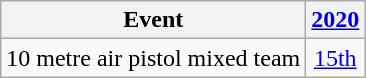<table class="wikitable" style="text-align: center">
<tr>
<th>Event</th>
<th><a href='#'>2020</a></th>
</tr>
<tr>
<td align="left">10 metre air pistol mixed team</td>
<td><a href='#'>15th</a></td>
</tr>
</table>
